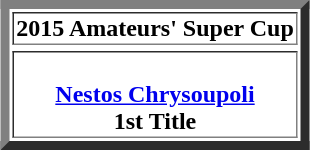<table border="6" style="text-align:center;margin: 0 auto;">
<tr>
<th>2015 Amateurs' Super Cup</th>
</tr>
<tr>
</tr>
<tr>
<td> <br><strong><a href='#'>Nestos Chrysoupoli</a></strong><br><strong>1st Title</strong></td>
</tr>
</table>
